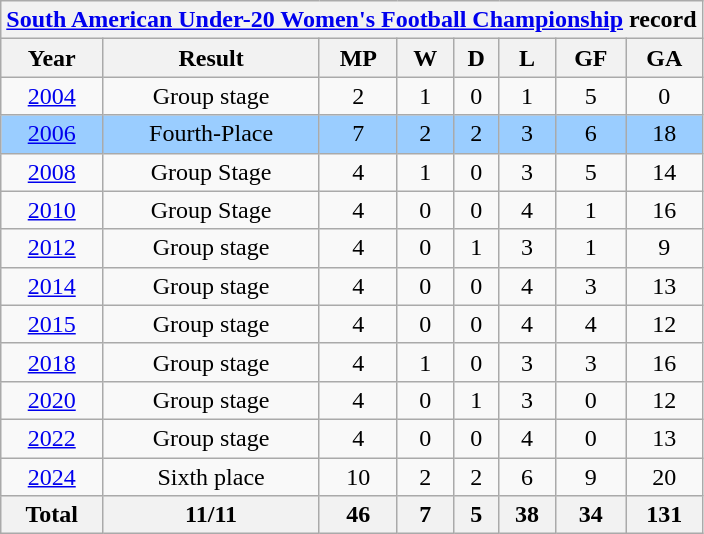<table class="wikitable" style="text-align: center;">
<tr>
<th colspan=20><a href='#'>South American Under-20 Women's Football Championship</a> record</th>
</tr>
<tr>
<th>Year</th>
<th>Result</th>
<th>MP</th>
<th>W</th>
<th>D</th>
<th>L</th>
<th>GF</th>
<th>GA</th>
</tr>
<tr>
<td> <a href='#'>2004</a></td>
<td>Group stage</td>
<td>2</td>
<td>1</td>
<td>0</td>
<td>1</td>
<td>5</td>
<td>0</td>
</tr>
<tr bgcolor=#9acdff>
<td> <a href='#'>2006</a></td>
<td>Fourth-Place</td>
<td>7</td>
<td>2</td>
<td>2</td>
<td>3</td>
<td>6</td>
<td>18</td>
</tr>
<tr>
<td> <a href='#'>2008</a></td>
<td>Group Stage</td>
<td>4</td>
<td>1</td>
<td>0</td>
<td>3</td>
<td>5</td>
<td>14</td>
</tr>
<tr>
<td> <a href='#'>2010</a></td>
<td>Group Stage</td>
<td>4</td>
<td>0</td>
<td>0</td>
<td>4</td>
<td>1</td>
<td>16</td>
</tr>
<tr>
<td> <a href='#'>2012</a></td>
<td>Group stage</td>
<td>4</td>
<td>0</td>
<td>1</td>
<td>3</td>
<td>1</td>
<td>9</td>
</tr>
<tr>
<td> <a href='#'>2014</a></td>
<td>Group stage</td>
<td>4</td>
<td>0</td>
<td>0</td>
<td>4</td>
<td>3</td>
<td>13</td>
</tr>
<tr>
<td> <a href='#'>2015</a></td>
<td>Group stage</td>
<td>4</td>
<td>0</td>
<td>0</td>
<td>4</td>
<td>4</td>
<td>12</td>
</tr>
<tr>
<td> <a href='#'>2018</a></td>
<td>Group stage</td>
<td>4</td>
<td>1</td>
<td>0</td>
<td>3</td>
<td>3</td>
<td>16</td>
</tr>
<tr>
<td> <a href='#'>2020</a></td>
<td>Group stage</td>
<td>4</td>
<td>0</td>
<td>1</td>
<td>3</td>
<td>0</td>
<td>12</td>
</tr>
<tr>
<td> <a href='#'>2022</a></td>
<td>Group stage</td>
<td>4</td>
<td>0</td>
<td>0</td>
<td>4</td>
<td>0</td>
<td>13</td>
</tr>
<tr>
<td> <a href='#'>2024</a></td>
<td>Sixth place</td>
<td>10</td>
<td>2</td>
<td>2</td>
<td>6</td>
<td>9</td>
<td>20</td>
</tr>
<tr 6th>
<th><strong>Total</strong></th>
<th>11/11</th>
<th>46</th>
<th>7</th>
<th>5</th>
<th>38</th>
<th>34</th>
<th>131</th>
</tr>
</table>
